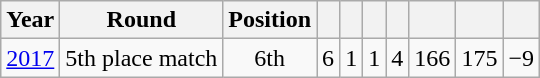<table class="wikitable" style="text-align: center;">
<tr>
<th>Year</th>
<th>Round</th>
<th>Position</th>
<th></th>
<th></th>
<th></th>
<th></th>
<th></th>
<th></th>
<th></th>
</tr>
<tr>
<td> <a href='#'>2017</a></td>
<td>5th place match</td>
<td>6th</td>
<td>6</td>
<td>1</td>
<td>1</td>
<td>4</td>
<td>166</td>
<td>175</td>
<td>−9</td>
</tr>
</table>
